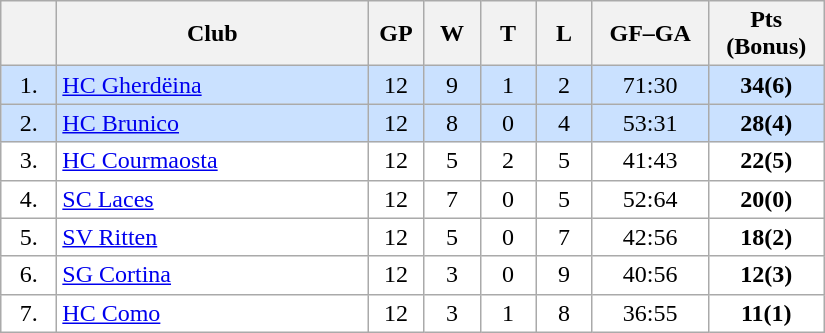<table class="wikitable">
<tr>
<th width="30"></th>
<th width="200">Club</th>
<th width="30">GP</th>
<th width="30">W</th>
<th width="30">T</th>
<th width="30">L</th>
<th width="70">GF–GA</th>
<th width="70">Pts (Bonus)</th>
</tr>
<tr bgcolor="#CAE1FF" align="center">
<td>1.</td>
<td align="left"><a href='#'>HC Gherdëina</a></td>
<td>12</td>
<td>9</td>
<td>1</td>
<td>2</td>
<td>71:30</td>
<td><strong>34(6)</strong></td>
</tr>
<tr bgcolor="#CAE1FF" align="center">
<td>2.</td>
<td align="left"><a href='#'>HC Brunico</a></td>
<td>12</td>
<td>8</td>
<td>0</td>
<td>4</td>
<td>53:31</td>
<td><strong>28(4)</strong></td>
</tr>
<tr bgcolor="#FFFFFF" align="center">
<td>3.</td>
<td align="left"><a href='#'>HC Courmaosta</a></td>
<td>12</td>
<td>5</td>
<td>2</td>
<td>5</td>
<td>41:43</td>
<td><strong>22(5)</strong></td>
</tr>
<tr bgcolor="#FFFFFF" align="center">
<td>4.</td>
<td align="left"><a href='#'>SC Laces</a></td>
<td>12</td>
<td>7</td>
<td>0</td>
<td>5</td>
<td>52:64</td>
<td><strong>20(0)</strong></td>
</tr>
<tr bgcolor="#FFFFFF" align="center">
<td>5.</td>
<td align="left"><a href='#'>SV Ritten</a></td>
<td>12</td>
<td>5</td>
<td>0</td>
<td>7</td>
<td>42:56</td>
<td><strong>18(2)</strong></td>
</tr>
<tr bgcolor="#FFFFFF" align="center">
<td>6.</td>
<td align="left"><a href='#'>SG Cortina</a></td>
<td>12</td>
<td>3</td>
<td>0</td>
<td>9</td>
<td>40:56</td>
<td><strong>12(3)</strong></td>
</tr>
<tr bgcolor="#FFFFFF" align="center">
<td>7.</td>
<td align="left"><a href='#'>HC Como</a></td>
<td>12</td>
<td>3</td>
<td>1</td>
<td>8</td>
<td>36:55</td>
<td><strong>11(1)</strong></td>
</tr>
</table>
